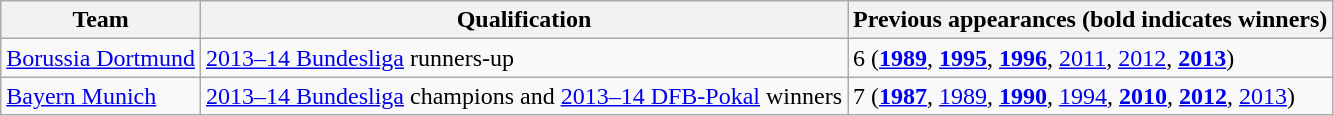<table class="wikitable">
<tr>
<th>Team</th>
<th>Qualification</th>
<th>Previous appearances (bold indicates winners)</th>
</tr>
<tr>
<td><a href='#'>Borussia Dortmund</a></td>
<td><a href='#'>2013–14 Bundesliga</a> runners-up</td>
<td>6 (<strong><a href='#'>1989</a></strong>, <strong><a href='#'>1995</a></strong>, <strong><a href='#'>1996</a></strong>, <a href='#'>2011</a>, <a href='#'>2012</a>, <strong><a href='#'>2013</a></strong>)</td>
</tr>
<tr>
<td><a href='#'>Bayern Munich</a></td>
<td><a href='#'>2013–14 Bundesliga</a> champions and <a href='#'>2013–14 DFB-Pokal</a> winners</td>
<td>7 (<strong><a href='#'>1987</a></strong>, <a href='#'>1989</a>, <strong><a href='#'>1990</a></strong>, <a href='#'>1994</a>, <strong><a href='#'>2010</a></strong>, <strong><a href='#'>2012</a></strong>, <a href='#'>2013</a>)</td>
</tr>
</table>
